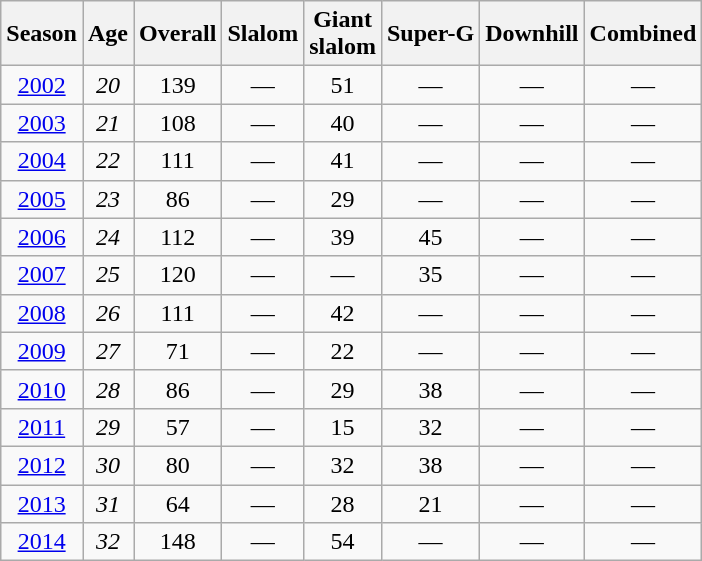<table class=wikitable style="text-align:center">
<tr>
<th>Season</th>
<th>Age</th>
<th>Overall</th>
<th>Slalom</th>
<th>Giant<br>slalom</th>
<th>Super-G</th>
<th>Downhill</th>
<th>Combined</th>
</tr>
<tr>
<td><a href='#'>2002</a></td>
<td><em>20</em></td>
<td>139</td>
<td>—</td>
<td>51</td>
<td>—</td>
<td>—</td>
<td>—</td>
</tr>
<tr>
<td><a href='#'>2003</a></td>
<td><em>21</em></td>
<td>108</td>
<td>—</td>
<td>40</td>
<td>—</td>
<td>—</td>
<td>—</td>
</tr>
<tr>
<td><a href='#'>2004</a></td>
<td><em>22</em></td>
<td>111</td>
<td>—</td>
<td>41</td>
<td>—</td>
<td>—</td>
<td>—</td>
</tr>
<tr>
<td><a href='#'>2005</a></td>
<td><em>23</em></td>
<td>86</td>
<td>—</td>
<td>29</td>
<td>—</td>
<td>—</td>
<td>—</td>
</tr>
<tr>
<td><a href='#'>2006</a></td>
<td><em>24</em></td>
<td>112</td>
<td>—</td>
<td>39</td>
<td>45</td>
<td>—</td>
<td>—</td>
</tr>
<tr>
<td><a href='#'>2007</a></td>
<td><em>25</em></td>
<td>120</td>
<td>—</td>
<td>—</td>
<td>35</td>
<td>—</td>
<td>—</td>
</tr>
<tr>
<td><a href='#'>2008</a></td>
<td><em>26</em></td>
<td>111</td>
<td>—</td>
<td>42</td>
<td>—</td>
<td>—</td>
<td>—</td>
</tr>
<tr>
<td><a href='#'>2009</a></td>
<td><em>27</em></td>
<td>71</td>
<td>—</td>
<td>22</td>
<td>—</td>
<td>—</td>
<td>—</td>
</tr>
<tr>
<td><a href='#'>2010</a></td>
<td><em>28</em></td>
<td>86</td>
<td>—</td>
<td>29</td>
<td>38</td>
<td>—</td>
<td>—</td>
</tr>
<tr>
<td><a href='#'>2011</a></td>
<td><em>29</em></td>
<td>57</td>
<td>—</td>
<td>15</td>
<td>32</td>
<td>—</td>
<td>—</td>
</tr>
<tr>
<td><a href='#'>2012</a></td>
<td><em>30</em></td>
<td>80</td>
<td>—</td>
<td>32</td>
<td>38</td>
<td>—</td>
<td>—</td>
</tr>
<tr>
<td><a href='#'>2013</a></td>
<td><em>31</em></td>
<td>64</td>
<td>—</td>
<td>28</td>
<td>21</td>
<td>—</td>
<td>—</td>
</tr>
<tr>
<td><a href='#'>2014</a></td>
<td><em>32</em></td>
<td>148</td>
<td>—</td>
<td>54</td>
<td>—</td>
<td>—</td>
<td>—</td>
</tr>
</table>
